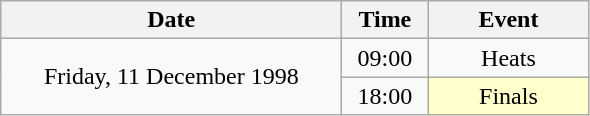<table class = "wikitable" style="text-align:center;">
<tr>
<th width=220>Date</th>
<th width=50>Time</th>
<th width=100>Event</th>
</tr>
<tr>
<td rowspan=2>Friday, 11 December 1998</td>
<td>09:00</td>
<td>Heats</td>
</tr>
<tr>
<td>18:00</td>
<td bgcolor=ffffcc>Finals</td>
</tr>
</table>
